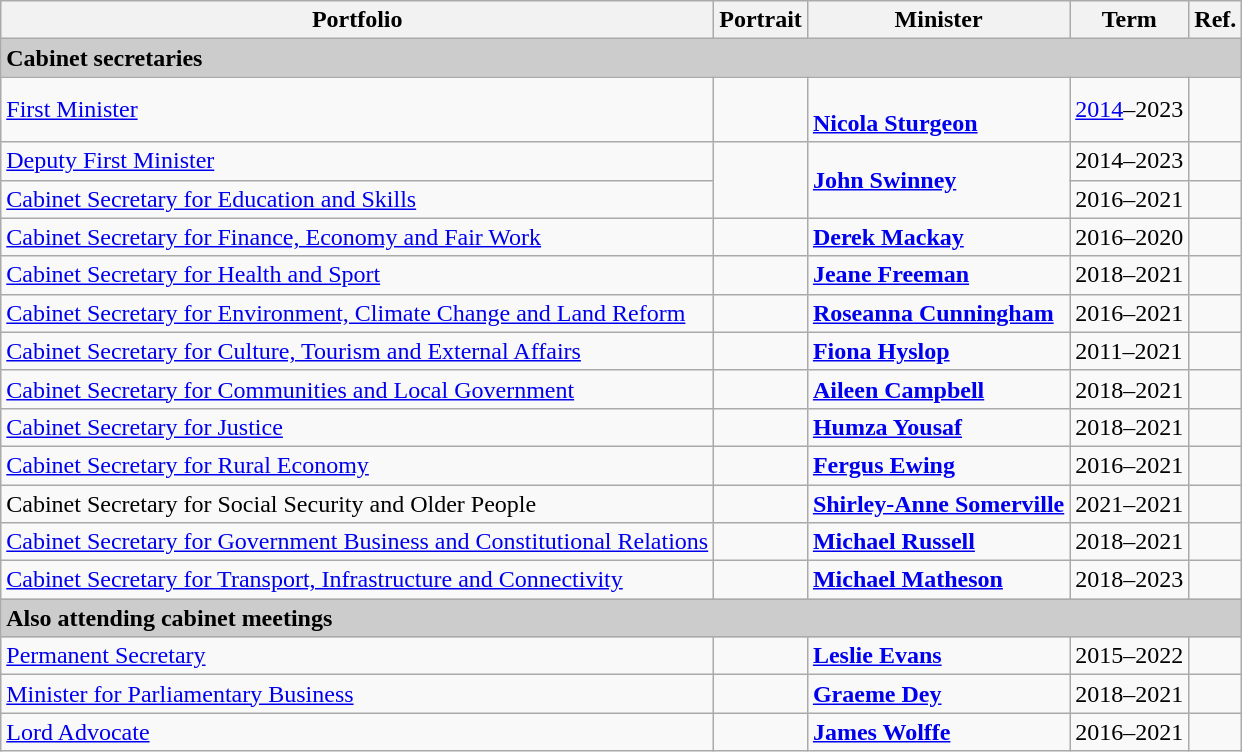<table class="wikitable">
<tr>
<th>Portfolio</th>
<th>Portrait</th>
<th>Minister</th>
<th>Term</th>
<th>Ref.</th>
</tr>
<tr>
<td colspan="5" style="background:#ccc;"><strong>Cabinet secretaries</strong></td>
</tr>
<tr>
<td><a href='#'>First Minister</a></td>
<td></td>
<td><br><strong><a href='#'>Nicola Sturgeon</a></strong> </td>
<td><a href='#'>2014</a>–2023</td>
<td></td>
</tr>
<tr>
<td><a href='#'>Deputy First Minister</a></td>
<td rowspan="2"></td>
<td rowspan="2"><strong><a href='#'>John Swinney</a></strong> </td>
<td>2014–2023</td>
<td></td>
</tr>
<tr>
<td><a href='#'>Cabinet Secretary for Education and Skills</a></td>
<td>2016–2021</td>
<td></td>
</tr>
<tr>
<td><a href='#'>Cabinet Secretary for Finance, Economy and Fair Work</a></td>
<td></td>
<td><strong><a href='#'>Derek Mackay</a></strong> </td>
<td>2016–2020</td>
<td></td>
</tr>
<tr>
<td><a href='#'>Cabinet Secretary for Health and Sport</a></td>
<td></td>
<td><strong><a href='#'>Jeane Freeman</a></strong> </td>
<td>2018–2021</td>
<td></td>
</tr>
<tr>
<td><a href='#'>Cabinet Secretary for Environment, Climate Change and Land Reform</a></td>
<td></td>
<td><strong><a href='#'>Roseanna Cunningham</a></strong> </td>
<td>2016–2021</td>
<td></td>
</tr>
<tr>
<td><a href='#'>Cabinet Secretary for Culture, Tourism and External Affairs</a></td>
<td></td>
<td><strong><a href='#'>Fiona Hyslop</a></strong> </td>
<td>2011–2021</td>
<td></td>
</tr>
<tr>
<td><a href='#'>Cabinet Secretary for Communities and Local Government</a></td>
<td></td>
<td><strong><a href='#'>Aileen Campbell</a></strong> </td>
<td>2018–2021</td>
<td></td>
</tr>
<tr>
<td><a href='#'>Cabinet Secretary for Justice</a></td>
<td></td>
<td><strong><a href='#'>Humza Yousaf</a></strong> </td>
<td>2018–2021</td>
<td></td>
</tr>
<tr>
<td><a href='#'>Cabinet Secretary for Rural Economy</a></td>
<td></td>
<td><a href='#'><strong>Fergus Ewing</strong></a> </td>
<td>2016–2021</td>
<td></td>
</tr>
<tr>
<td>Cabinet Secretary for Social Security and Older People</td>
<td></td>
<td><strong><a href='#'>Shirley-Anne Somerville</a></strong> </td>
<td>2021–2021</td>
<td></td>
</tr>
<tr>
<td><a href='#'>Cabinet Secretary for Government Business and Constitutional Relations</a></td>
<td></td>
<td><strong><a href='#'>Michael Russell</a></strong> </td>
<td>2018–2021</td>
<td></td>
</tr>
<tr>
<td><a href='#'>Cabinet Secretary for Transport, Infrastructure and Connectivity</a></td>
<td></td>
<td><strong><a href='#'>Michael Matheson</a></strong> </td>
<td>2018–2023</td>
<td></td>
</tr>
<tr>
<td colspan="5" style="background:#ccc;"><strong>Also attending cabinet meetings</strong></td>
</tr>
<tr>
<td><a href='#'>Permanent Secretary</a></td>
<td></td>
<td><strong><a href='#'>Leslie Evans</a></strong></td>
<td>2015–2022</td>
<td></td>
</tr>
<tr>
<td><a href='#'>Minister for Parliamentary Business</a></td>
<td></td>
<td><strong><a href='#'>Graeme Dey</a></strong> </td>
<td>2018–2021</td>
<td></td>
</tr>
<tr>
<td><a href='#'>Lord Advocate</a></td>
<td></td>
<td> <strong><a href='#'>James Wolffe</a></strong> </td>
<td>2016–2021</td>
<td></td>
</tr>
</table>
